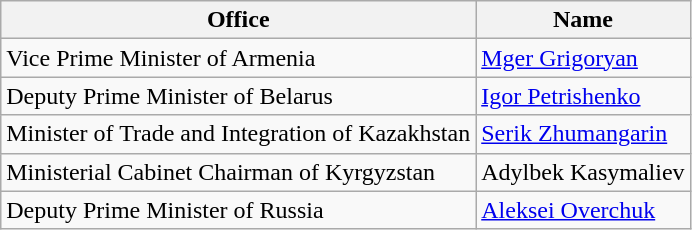<table class="wikitable">
<tr>
<th>Office</th>
<th>Name</th>
</tr>
<tr>
<td>Vice Prime Minister of Armenia</td>
<td><a href='#'>Mger Grigoryan</a></td>
</tr>
<tr>
<td>Deputy Prime Minister of Belarus</td>
<td><a href='#'>Igor Petrishenko</a></td>
</tr>
<tr>
<td>Minister of Trade and Integration of Kazakhstan</td>
<td><a href='#'>Serik Zhumangarin</a></td>
</tr>
<tr>
<td>Ministerial Cabinet Chairman of Kyrgyzstan</td>
<td>Adylbek Kasymaliev</td>
</tr>
<tr>
<td>Deputy Prime Minister of Russia</td>
<td><a href='#'>Aleksei Overchuk</a></td>
</tr>
</table>
